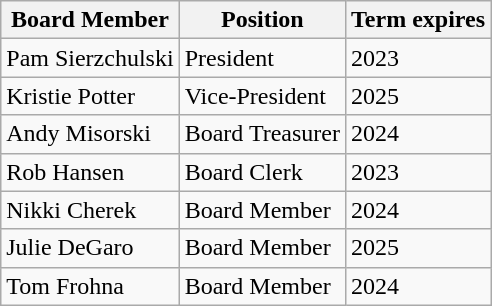<table class="wikitable">
<tr>
<th>Board Member</th>
<th>Position</th>
<th>Term expires</th>
</tr>
<tr>
<td>Pam Sierzchulski</td>
<td>President</td>
<td>2023</td>
</tr>
<tr>
<td>Kristie Potter</td>
<td>Vice-President</td>
<td>2025</td>
</tr>
<tr>
<td>Andy Misorski</td>
<td>Board Treasurer</td>
<td>2024</td>
</tr>
<tr>
<td>Rob Hansen</td>
<td>Board Clerk</td>
<td>2023</td>
</tr>
<tr>
<td>Nikki Cherek</td>
<td>Board Member</td>
<td>2024</td>
</tr>
<tr>
<td>Julie DeGaro</td>
<td>Board Member</td>
<td>2025</td>
</tr>
<tr>
<td>Tom Frohna</td>
<td>Board Member</td>
<td>2024</td>
</tr>
</table>
